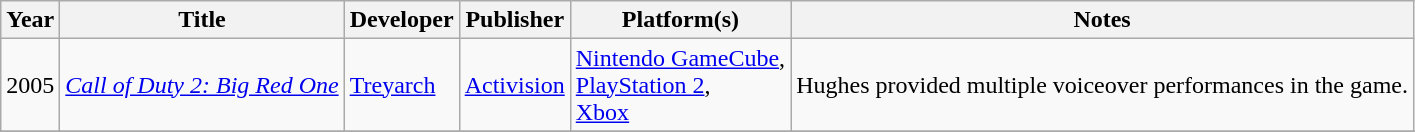<table class="wikitable">
<tr>
<th>Year</th>
<th>Title</th>
<th>Developer</th>
<th>Publisher</th>
<th>Platform(s)</th>
<th class="unsortable">Notes</th>
</tr>
<tr>
<td>2005</td>
<td><em><a href='#'>Call of Duty 2: Big Red One</a></em></td>
<td><a href='#'>Treyarch</a></td>
<td><a href='#'>Activision</a></td>
<td><a href='#'>Nintendo GameCube</a>,<br><a href='#'>PlayStation 2</a>,<br><a href='#'>Xbox</a></td>
<td>Hughes provided multiple voiceover performances in the game.</td>
</tr>
<tr>
</tr>
</table>
